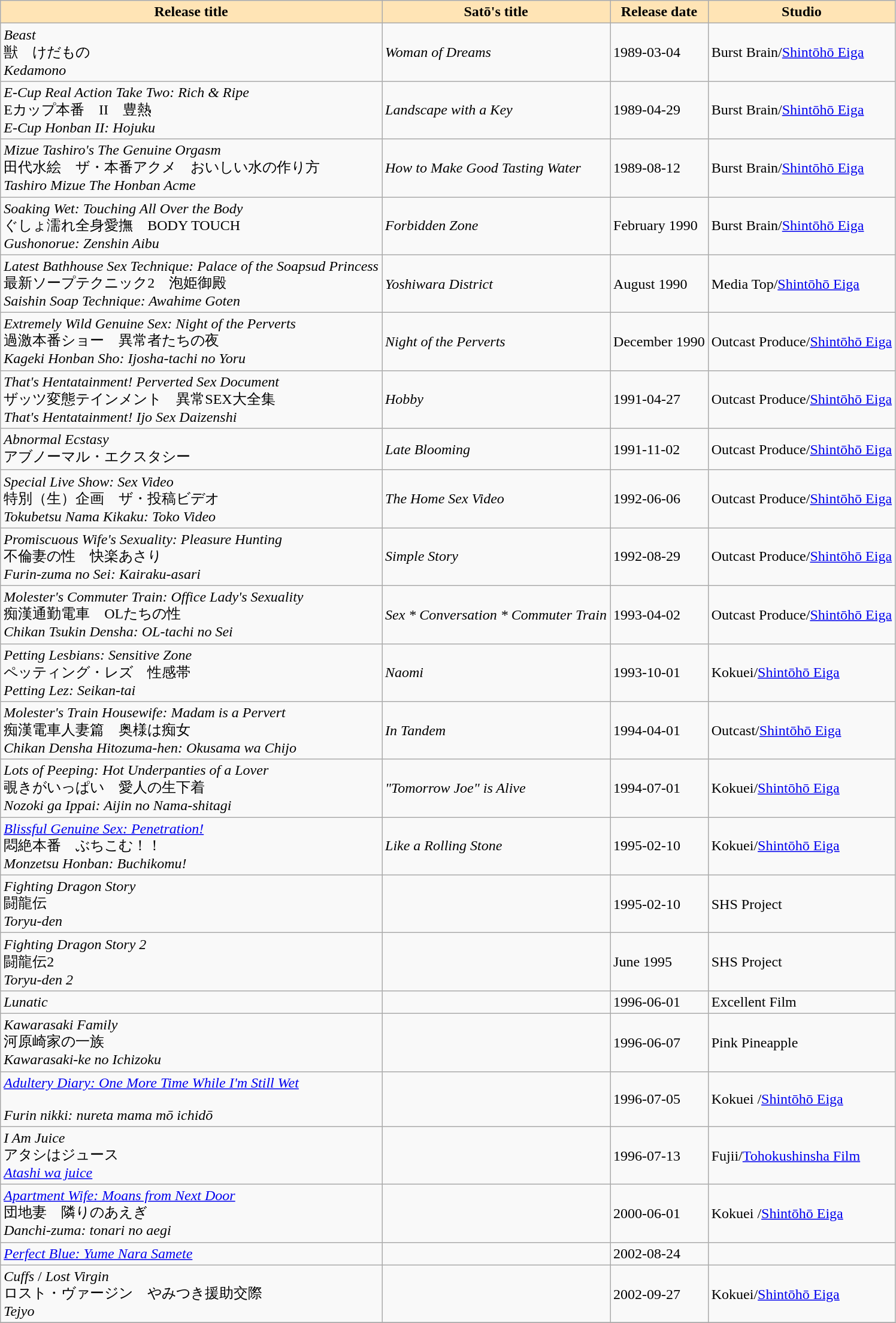<table class="wikitable">
<tr>
<th style="background:#FFE4B5;">Release title</th>
<th style="background:#FFE4B5;">Satō's title</th>
<th style="background:#FFE4B5;">Release date</th>
<th style="background:#FFE4B5;">Studio</th>
</tr>
<tr>
<td><em>Beast</em><br>獣　けだもの<br><em>Kedamono</em></td>
<td><em>Woman of Dreams</em></td>
<td>1989-03-04</td>
<td>Burst Brain/<a href='#'>Shintōhō Eiga</a></td>
</tr>
<tr>
<td><em>E-Cup Real Action Take Two: Rich & Ripe</em><br>Eカップ本番　II　豊熱<br><em>E-Cup Honban II: Hojuku</em></td>
<td><em>Landscape with a Key</em></td>
<td>1989-04-29</td>
<td>Burst Brain/<a href='#'>Shintōhō Eiga</a></td>
</tr>
<tr>
<td><em>Mizue Tashiro's The Genuine Orgasm</em><br>田代水絵　ザ・本番アクメ　おいしい水の作り方<br><em>Tashiro Mizue The Honban Acme</em></td>
<td><em>How to Make Good Tasting Water</em></td>
<td>1989-08-12</td>
<td>Burst Brain/<a href='#'>Shintōhō Eiga</a></td>
</tr>
<tr>
<td><em>Soaking Wet: Touching All Over the Body</em><br>ぐしょ濡れ全身愛撫　BODY TOUCH<br><em>Gushonorue: Zenshin Aibu</em></td>
<td><em>Forbidden Zone</em></td>
<td>February 1990</td>
<td>Burst Brain/<a href='#'>Shintōhō Eiga</a></td>
</tr>
<tr>
<td><em>Latest Bathhouse Sex Technique: Palace of the Soapsud Princess</em><br>最新ソープテクニック2　泡姫御殿<br><em>Saishin Soap Technique: Awahime Goten</em></td>
<td><em>Yoshiwara District</em></td>
<td>August 1990</td>
<td>Media Top/<a href='#'>Shintōhō Eiga</a></td>
</tr>
<tr>
<td><em>Extremely Wild Genuine Sex: Night of the Perverts</em><br>過激本番ショー　異常者たちの夜<br><em>Kageki Honban Sho: Ijosha-tachi no Yoru</em></td>
<td><em>Night of the Perverts</em></td>
<td>December 1990</td>
<td>Outcast Produce/<a href='#'>Shintōhō Eiga</a></td>
</tr>
<tr>
<td><em>That's Hentatainment! Perverted Sex Document</em><br>ザッツ変態テインメント　異常SEX大全集<br><em>That's Hentatainment! Ijo Sex Daizenshi</em></td>
<td><em>Hobby</em></td>
<td>1991-04-27</td>
<td>Outcast Produce/<a href='#'>Shintōhō Eiga</a></td>
</tr>
<tr>
<td><em>Abnormal Ecstasy</em><br>アブノーマル・エクスタシー</td>
<td><em>Late Blooming</em></td>
<td>1991-11-02</td>
<td>Outcast Produce/<a href='#'>Shintōhō Eiga</a></td>
</tr>
<tr>
<td><em>Special Live Show: Sex Video</em><br>特別（生）企画　ザ・投稿ビデオ<br><em>Tokubetsu Nama Kikaku: Toko Video</em></td>
<td><em>The Home Sex Video</em></td>
<td>1992-06-06</td>
<td>Outcast Produce/<a href='#'>Shintōhō Eiga</a></td>
</tr>
<tr>
<td><em>Promiscuous Wife's Sexuality: Pleasure Hunting</em><br>不倫妻の性　快楽あさり<br><em>Furin-zuma no Sei: Kairaku-asari</em></td>
<td><em>Simple Story</em></td>
<td>1992-08-29</td>
<td>Outcast Produce/<a href='#'>Shintōhō Eiga</a></td>
</tr>
<tr>
<td><em>Molester's Commuter Train: Office Lady's Sexuality</em><br>痴漢通勤電車　OLたちの性<br><em>Chikan Tsukin Densha: OL-tachi no Sei</em></td>
<td><em>Sex * Conversation * Commuter Train</em></td>
<td>1993-04-02</td>
<td>Outcast Produce/<a href='#'>Shintōhō Eiga</a></td>
</tr>
<tr>
<td><em>Petting Lesbians: Sensitive Zone</em><br>ペッティング・レズ　性感帯<br><em>Petting Lez: Seikan-tai</em></td>
<td><em>Naomi</em></td>
<td>1993-10-01</td>
<td>Kokuei/<a href='#'>Shintōhō Eiga</a></td>
</tr>
<tr>
<td><em>Molester's Train Housewife: Madam is a Pervert</em><br>痴漢電車人妻篇　奥様は痴女<br><em>Chikan Densha Hitozuma-hen: Okusama wa Chijo</em></td>
<td><em>In Tandem</em></td>
<td>1994-04-01</td>
<td>Outcast/<a href='#'>Shintōhō Eiga</a></td>
</tr>
<tr>
<td><em>Lots of Peeping: Hot Underpanties of a Lover</em><br>覗きがいっぱい　愛人の生下着<br><em>Nozoki ga Ippai: Aijin no Nama-shitagi</em></td>
<td><em>"Tomorrow Joe" is Alive</em></td>
<td>1994-07-01</td>
<td>Kokuei/<a href='#'>Shintōhō Eiga</a></td>
</tr>
<tr>
<td><em><a href='#'>Blissful Genuine Sex: Penetration!</a></em><br>悶絶本番　ぶちこむ！！<br><em>Monzetsu Honban: Buchikomu!</em></td>
<td><em>Like a Rolling Stone</em></td>
<td>1995-02-10</td>
<td>Kokuei/<a href='#'>Shintōhō Eiga</a></td>
</tr>
<tr>
<td><em>Fighting Dragon Story</em><br>闘龍伝<br><em>Toryu-den</em></td>
<td></td>
<td>1995-02-10</td>
<td>SHS Project</td>
</tr>
<tr>
<td><em>Fighting Dragon Story 2</em><br>闘龍伝2<br><em>Toryu-den 2</em></td>
<td></td>
<td>June 1995</td>
<td>SHS Project</td>
</tr>
<tr>
<td><em>Lunatic</em></td>
<td></td>
<td>1996-06-01</td>
<td>Excellent Film</td>
</tr>
<tr>
<td><em>Kawarasaki Family</em><br>河原崎家の一族<br><em>Kawarasaki-ke no Ichizoku</em></td>
<td></td>
<td>1996-06-07</td>
<td>Pink Pineapple</td>
</tr>
<tr>
<td><em><a href='#'>Adultery Diary: One More Time While I'm Still Wet</a></em><br><br><em>Furin nikki: nureta mama mō ichidō</em></td>
<td></td>
<td>1996-07-05</td>
<td>Kokuei /<a href='#'>Shintōhō Eiga</a></td>
</tr>
<tr>
<td><em>I Am Juice</em><br>アタシはジュース<br><em><a href='#'>Atashi wa juice</a></em></td>
<td></td>
<td>1996-07-13</td>
<td>Fujii/<a href='#'>Tohokushinsha Film</a></td>
</tr>
<tr>
<td><em><a href='#'>Apartment Wife: Moans from Next Door</a></em><br>団地妻　隣りのあえぎ<br><em>Danchi-zuma: tonari no aegi</em></td>
<td></td>
<td>2000-06-01</td>
<td>Kokuei /<a href='#'>Shintōhō Eiga</a></td>
</tr>
<tr>
<td><em><a href='#'>Perfect Blue: Yume Nara Samete</a></em></td>
<td></td>
<td>2002-08-24</td>
<td></td>
</tr>
<tr>
<td><em>Cuffs</em> / <em>Lost Virgin</em><br>ロスト・ヴァージン　やみつき援助交際<br><em>Tejyo</em></td>
<td></td>
<td>2002-09-27</td>
<td>Kokuei/<a href='#'>Shintōhō Eiga</a></td>
</tr>
<tr>
</tr>
</table>
